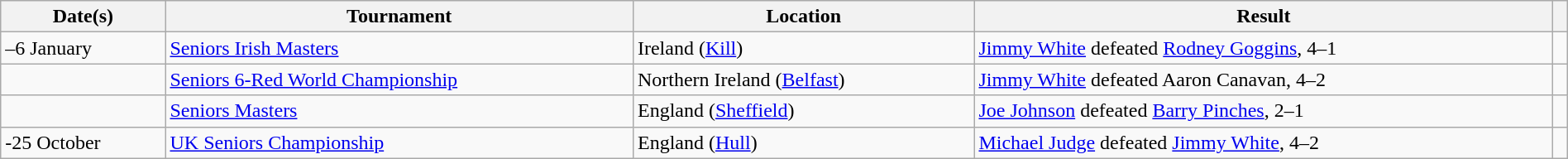<table class="sortable wikitable" width="100%" cellpadding="5" style="margin: 1em auto 1em auto">
<tr>
<th scope="col">Date(s)</th>
<th wscope="col">Tournament</th>
<th scope="col">Location</th>
<th scope="col" class="unsortable">Result</th>
<th scope="col" class="unsortable"></th>
</tr>
<tr>
<td>–6 January</td>
<td><a href='#'>Seniors Irish Masters</a></td>
<td>Ireland (<a href='#'>Kill</a>)</td>
<td><a href='#'>Jimmy White</a> defeated <a href='#'>Rodney Goggins</a>, 4–1</td>
<td align="center"></td>
</tr>
<tr>
<td></td>
<td><a href='#'>Seniors 6-Red World Championship</a></td>
<td>Northern Ireland (<a href='#'>Belfast</a>)</td>
<td><a href='#'>Jimmy White</a> defeated Aaron Canavan, 4–2</td>
<td align="center"></td>
</tr>
<tr>
<td></td>
<td><a href='#'>Seniors Masters</a></td>
<td>England (<a href='#'>Sheffield</a>)</td>
<td><a href='#'>Joe Johnson</a> defeated <a href='#'>Barry Pinches</a>, 2–1</td>
<td align="center"></td>
</tr>
<tr>
<td>-25 October</td>
<td><a href='#'>UK Seniors Championship</a></td>
<td>England (<a href='#'>Hull</a>)</td>
<td><a href='#'>Michael Judge</a> defeated <a href='#'>Jimmy White</a>, 4–2</td>
<td align="center"></td>
</tr>
</table>
